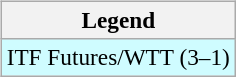<table>
<tr valign=top>
<td><br><table class="wikitable" style=font-size:97%>
<tr>
<th>Legend</th>
</tr>
<tr style="background:#cffcff;">
<td>ITF Futures/WTT (3–1)</td>
</tr>
</table>
</td>
<td></td>
</tr>
</table>
